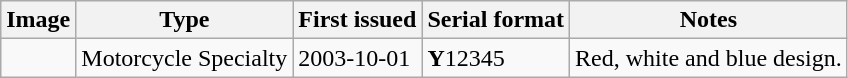<table class="wikitable">
<tr>
<th>Image</th>
<th>Type</th>
<th>First issued</th>
<th>Serial format</th>
<th>Notes</th>
</tr>
<tr>
<td></td>
<td>Motorcycle Specialty</td>
<td>2003-10-01</td>
<td><strong>Y</strong>12345</td>
<td>Red, white and blue design.</td>
</tr>
</table>
